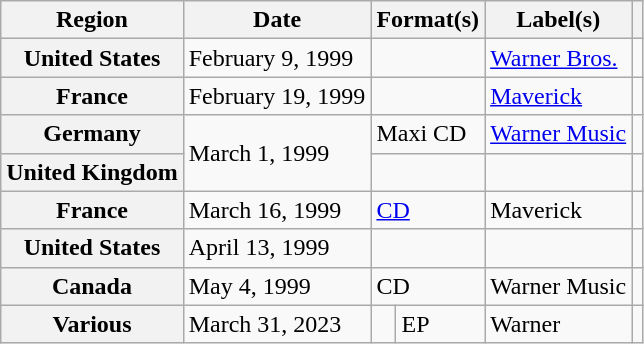<table class="wikitable plainrowheaders">
<tr>
<th scope="col">Region</th>
<th scope="col">Date</th>
<th scope="col" colspan="2">Format(s)</th>
<th scope="col">Label(s)</th>
<th scope="col"></th>
</tr>
<tr>
<th scope="row">United States</th>
<td>February 9, 1999</td>
<td colspan="2"></td>
<td><a href='#'>Warner Bros.</a></td>
<td></td>
</tr>
<tr>
<th scope="row">France</th>
<td>February 19, 1999</td>
<td colspan="2"></td>
<td><a href='#'>Maverick</a></td>
<td></td>
</tr>
<tr>
<th scope="row">Germany</th>
<td rowspan="2">March 1, 1999</td>
<td colspan="2">Maxi CD</td>
<td><a href='#'>Warner Music</a></td>
<td></td>
</tr>
<tr>
<th scope="row">United Kingdom</th>
<td colspan="2"></td>
<td></td>
<td></td>
</tr>
<tr>
<th scope="row">France</th>
<td>March 16, 1999</td>
<td colspan="2"><a href='#'>CD</a></td>
<td>Maverick</td>
<td></td>
</tr>
<tr>
<th scope="row">United States</th>
<td>April 13, 1999</td>
<td colspan="2"></td>
<td></td>
<td></td>
</tr>
<tr>
<th scope="row">Canada</th>
<td>May 4, 1999</td>
<td colspan="2">CD</td>
<td>Warner Music</td>
<td></td>
</tr>
<tr>
<th scope="row">Various</th>
<td>March 31, 2023</td>
<td></td>
<td>EP</td>
<td>Warner</td>
<td></td>
</tr>
</table>
